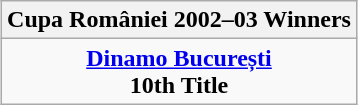<table class="wikitable" style="text-align: center; margin: 0 auto;">
<tr>
<th>Cupa României 2002–03 Winners</th>
</tr>
<tr>
<td><strong><a href='#'>Dinamo București</a></strong><br><strong>10th Title</strong></td>
</tr>
</table>
